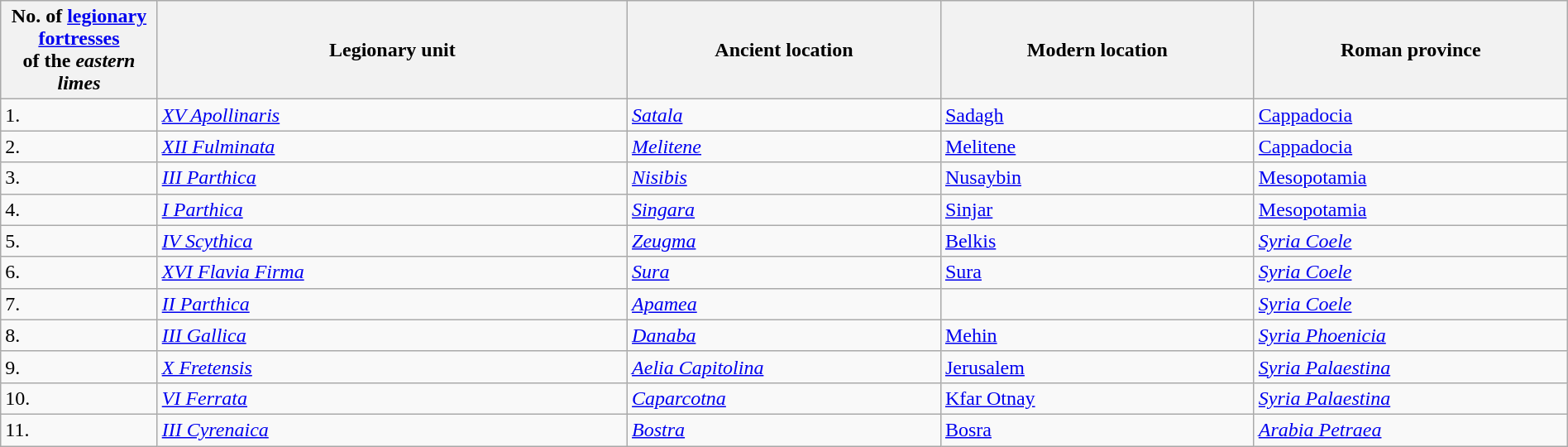<table class="wikitable" width="100%">
<tr>
<th width="10%">No. of <a href='#'>legionary fortresses</a><br>of the <em>eastern limes</em></th>
<th width="30%">Legionary unit</th>
<th width="20%">Ancient location</th>
<th width="20%">Modern location</th>
<th width="20%">Roman province</th>
</tr>
<tr>
<td><div>1.</div></td>
<td><a href='#'><em>XV Apollinaris</em></a></td>
<td><em><a href='#'>Satala</a></em></td>
<td><a href='#'>Sadagh</a></td>
<td><a href='#'>Cappadocia</a></td>
</tr>
<tr>
<td><div>2.</div></td>
<td><a href='#'><em>XII Fulminata</em></a></td>
<td><em><a href='#'>Melitene</a></em></td>
<td><a href='#'>Melitene</a></td>
<td><a href='#'>Cappadocia</a></td>
</tr>
<tr>
<td><div>3.</div></td>
<td><a href='#'><em>III Parthica</em></a></td>
<td><em><a href='#'>Nisibis</a></em></td>
<td><a href='#'>Nusaybin</a></td>
<td><a href='#'>Mesopotamia</a></td>
</tr>
<tr>
<td><div>4.</div></td>
<td><a href='#'><em>I Parthica</em></a></td>
<td><em><a href='#'>Singara</a></em></td>
<td><a href='#'>Sinjar</a></td>
<td><a href='#'>Mesopotamia</a></td>
</tr>
<tr>
<td><div>5.</div></td>
<td><a href='#'><em>IV Scythica</em></a></td>
<td><em><a href='#'>Zeugma</a></em></td>
<td><a href='#'>Belkis</a></td>
<td><em><a href='#'>Syria Coele</a></em></td>
</tr>
<tr>
<td><div>6.</div></td>
<td><a href='#'><em>XVI Flavia Firma</em></a></td>
<td><em><a href='#'>Sura</a></em></td>
<td><a href='#'>Sura</a></td>
<td><em><a href='#'>Syria Coele</a></em></td>
</tr>
<tr>
<td><div>7.</div></td>
<td><a href='#'><em>II Parthica</em></a></td>
<td><em><a href='#'>Apamea</a></em></td>
<td></td>
<td><em><a href='#'>Syria Coele</a></em></td>
</tr>
<tr>
<td><div>8.</div></td>
<td><a href='#'><em>III Gallica</em></a></td>
<td><em><a href='#'>Danaba</a></em></td>
<td><a href='#'>Mehin</a></td>
<td><em><a href='#'>Syria Phoenicia</a></em></td>
</tr>
<tr>
<td><div>9.</div></td>
<td><a href='#'><em>X Fretensis</em></a></td>
<td><em><a href='#'>Aelia Capitolina</a></em></td>
<td><a href='#'>Jerusalem</a></td>
<td><em><a href='#'>Syria Palaestina</a></em></td>
</tr>
<tr>
<td><div>10.</div></td>
<td><a href='#'><em>VI Ferrata</em></a></td>
<td><em><a href='#'>Caparcotna</a></em></td>
<td><a href='#'>Kfar Otnay</a></td>
<td><em><a href='#'>Syria Palaestina</a></em></td>
</tr>
<tr>
<td><div>11.</div></td>
<td><a href='#'><em>III Cyrenaica</em></a></td>
<td><em><a href='#'>Bostra</a></em></td>
<td><a href='#'>Bosra</a></td>
<td><em><a href='#'>Arabia Petraea</a></em></td>
</tr>
</table>
